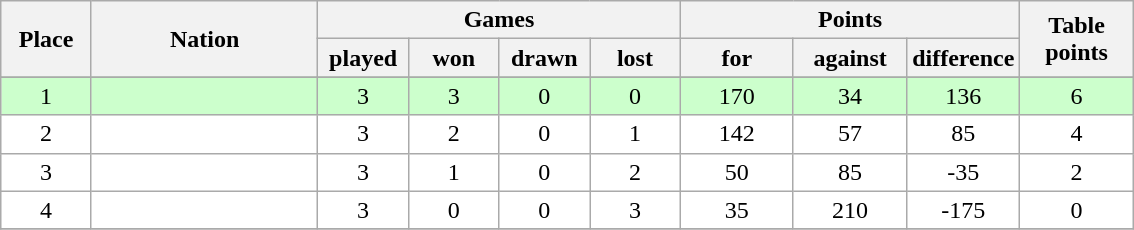<table class="wikitable">
<tr>
<th rowspan=2 width="8%">Place</th>
<th rowspan=2 width="20%">Nation</th>
<th colspan=4 width="32%">Games</th>
<th colspan=3 width="30%">Points</th>
<th rowspan=2 width="10%">Table<br>points</th>
</tr>
<tr>
<th width="8%">played</th>
<th width="8%">won</th>
<th width="8%">drawn</th>
<th width="8%">lost</th>
<th width="10%">for</th>
<th width="10%">against</th>
<th width="10%">difference</th>
</tr>
<tr>
</tr>
<tr bgcolor=#ccffcc align=center>
<td>1</td>
<td align=left><strong></strong></td>
<td>3</td>
<td>3</td>
<td>0</td>
<td>0</td>
<td>170</td>
<td>34</td>
<td>136</td>
<td>6</td>
</tr>
<tr bgcolor=#ffffff align=center>
<td>2</td>
<td align=left></td>
<td>3</td>
<td>2</td>
<td>0</td>
<td>1</td>
<td>142</td>
<td>57</td>
<td>85</td>
<td>4</td>
</tr>
<tr bgcolor=#ffffff align=center>
<td>3</td>
<td align=left></td>
<td>3</td>
<td>1</td>
<td>0</td>
<td>2</td>
<td>50</td>
<td>85</td>
<td>-35</td>
<td>2</td>
</tr>
<tr bgcolor=#ffffff align=center>
<td>4</td>
<td align=left></td>
<td>3</td>
<td>0</td>
<td>0</td>
<td>3</td>
<td>35</td>
<td>210</td>
<td>-175</td>
<td>0</td>
</tr>
<tr bgcolor=#ffcccc align=center>
</tr>
</table>
